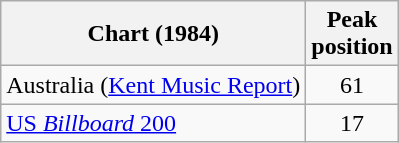<table class="wikitable sortable">
<tr>
<th>Chart (1984)</th>
<th>Peak<br>position</th>
</tr>
<tr>
<td>Australia (<a href='#'>Kent Music Report</a>)</td>
<td style="text-align:center;">61</td>
</tr>
<tr>
<td><a href='#'>US <em>Billboard</em> 200</a></td>
<td style="text-align:center;">17</td>
</tr>
</table>
